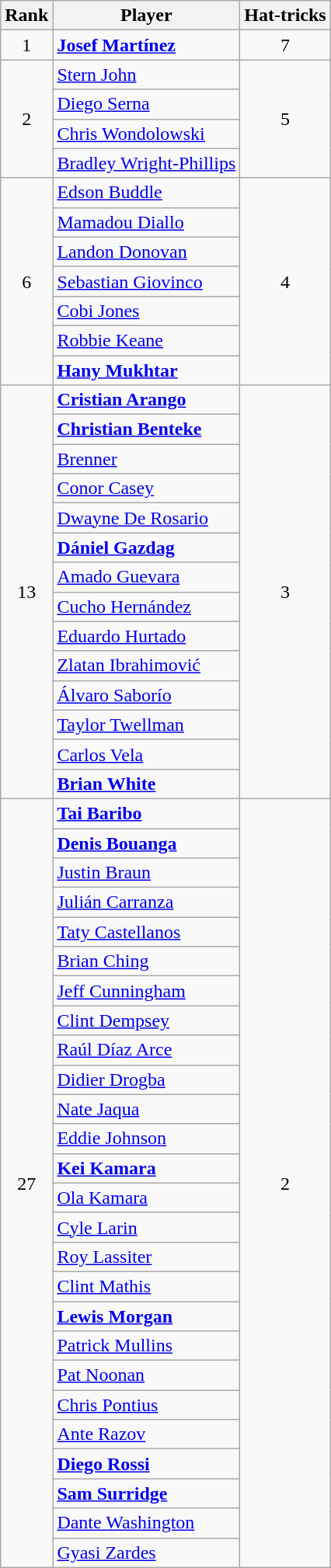<table class="wikitable plainrowheaders">
<tr>
<th scope="col">Rank</th>
<th scope="col">Player</th>
<th scope="col">Hat-tricks</th>
</tr>
<tr>
<td style="text-align:center">1</td>
<td scope="row"> <strong><a href='#'>Josef Martínez</a></strong></td>
<td style="text-align:center">7</td>
</tr>
<tr>
<td style="text-align:center" rowspan=4>2</td>
<td scope="row"> <a href='#'>Stern John</a></td>
<td style="text-align:center" rowspan=4>5</td>
</tr>
<tr>
<td scope="row"> <a href='#'>Diego Serna</a></td>
</tr>
<tr>
<td scope="row"> <a href='#'>Chris Wondolowski</a></td>
</tr>
<tr>
<td scope="row"> <a href='#'>Bradley Wright-Phillips</a></td>
</tr>
<tr>
<td rowspan="7" style="text-align:center">6</td>
<td scope="row"> <a href='#'>Edson Buddle</a></td>
<td rowspan="7" style="text-align:center">4</td>
</tr>
<tr>
<td scope="row"> <a href='#'>Mamadou Diallo</a></td>
</tr>
<tr>
<td scope="row"> <a href='#'>Landon Donovan</a></td>
</tr>
<tr>
<td scope="row"> <a href='#'>Sebastian Giovinco</a></td>
</tr>
<tr>
<td scope="row"> <a href='#'>Cobi Jones</a></td>
</tr>
<tr>
<td scope="row"> <a href='#'>Robbie Keane</a></td>
</tr>
<tr>
<td> <strong><a href='#'>Hany Mukhtar</a></strong></td>
</tr>
<tr>
<td rowspan="14" style="text-align:center">13</td>
<td scope="row"> <strong><a href='#'>Cristian Arango</a></strong></td>
<td rowspan="14" style="text-align:center">3</td>
</tr>
<tr>
<td scope="row"> <strong><a href='#'>Christian Benteke</a></strong></td>
</tr>
<tr>
<td scope="row"> <a href='#'>Brenner</a></td>
</tr>
<tr>
<td scope="row"> <a href='#'>Conor Casey</a></td>
</tr>
<tr>
<td scope="row"> <a href='#'>Dwayne De Rosario</a></td>
</tr>
<tr>
<td scope="row"> <strong><a href='#'>Dániel Gazdag</a></strong></td>
</tr>
<tr>
<td scope="row"> <a href='#'>Amado Guevara</a></td>
</tr>
<tr>
<td scope="row"> <a href='#'>Cucho Hernández</a></td>
</tr>
<tr>
<td scope="row"> <a href='#'>Eduardo Hurtado</a></td>
</tr>
<tr>
<td scope="row"> <a href='#'>Zlatan Ibrahimović</a></td>
</tr>
<tr>
<td scope="row"> <a href='#'>Álvaro Saborío</a></td>
</tr>
<tr>
<td scope="row"> <a href='#'>Taylor Twellman</a></td>
</tr>
<tr>
<td scope="row"> <a href='#'>Carlos Vela</a></td>
</tr>
<tr>
<td scope="row"> <strong><a href='#'>Brian White</a></strong></td>
</tr>
<tr>
<td style="text-align:center" rowspan=26>27</td>
<td scope="row"> <strong><a href='#'>Tai Baribo</a></strong></td>
<td style="text-align:center" rowspan=26>2</td>
</tr>
<tr>
<td scope="row"> <strong><a href='#'>Denis Bouanga</a></strong></td>
</tr>
<tr>
<td scope="row"> <a href='#'>Justin Braun</a></td>
</tr>
<tr>
<td scope="row"> <a href='#'>Julián Carranza</a></td>
</tr>
<tr>
<td scope="row"> <a href='#'>Taty Castellanos</a></td>
</tr>
<tr>
<td scope="row"> <a href='#'>Brian Ching</a></td>
</tr>
<tr>
<td scope="row"> <a href='#'>Jeff Cunningham</a></td>
</tr>
<tr>
<td scope="row"> <a href='#'>Clint Dempsey</a></td>
</tr>
<tr>
<td scope="row"> <a href='#'>Raúl Díaz Arce</a></td>
</tr>
<tr>
<td scope="row"> <a href='#'>Didier Drogba</a></td>
</tr>
<tr>
<td scope="row"> <a href='#'>Nate Jaqua</a></td>
</tr>
<tr>
<td scope="row"> <a href='#'>Eddie Johnson</a></td>
</tr>
<tr>
<td scope="row"> <strong><a href='#'>Kei Kamara</a></strong></td>
</tr>
<tr>
<td scope="row"> <a href='#'>Ola Kamara</a></td>
</tr>
<tr>
<td scope="row"> <a href='#'>Cyle Larin</a></td>
</tr>
<tr>
<td scope="row"> <a href='#'>Roy Lassiter</a></td>
</tr>
<tr>
<td scope="row"> <a href='#'>Clint Mathis</a></td>
</tr>
<tr>
<td> <strong><a href='#'>Lewis Morgan</a></strong></td>
</tr>
<tr>
<td scope="row"> <a href='#'>Patrick Mullins</a></td>
</tr>
<tr>
<td scope="row"> <a href='#'>Pat Noonan</a></td>
</tr>
<tr>
<td scope="row"> <a href='#'>Chris Pontius</a></td>
</tr>
<tr>
<td scope="row"> <a href='#'>Ante Razov</a></td>
</tr>
<tr>
<td scope="row"> <strong><a href='#'>Diego Rossi</a></strong></td>
</tr>
<tr>
<td scope="row"> <strong><a href='#'>Sam Surridge</a></strong></td>
</tr>
<tr>
<td scope="row"> <a href='#'>Dante Washington</a></td>
</tr>
<tr>
<td scope="row"> <a href='#'>Gyasi Zardes</a></td>
</tr>
</table>
